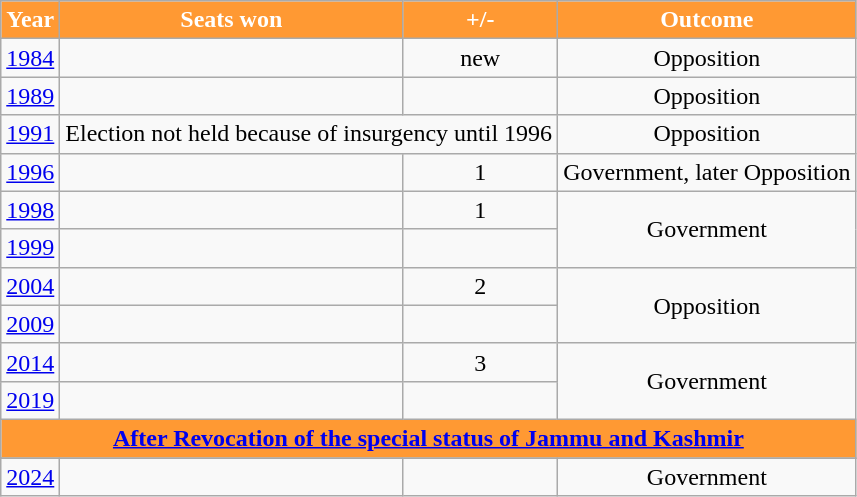<table class="wikitable sortable">
<tr>
<th style="background-color:#FF9933; color:white">Year</th>
<th style="background-color:#FF9933; color:white">Seats won</th>
<th style="background-color:#FF9933; color:white">+/-</th>
<th style="background-color:#FF9933; color:white">Outcome</th>
</tr>
<tr style="text-align:center;">
<td><a href='#'>1984</a></td>
<td></td>
<td>new</td>
<td>Opposition</td>
</tr>
<tr style="text-align:center;">
<td><a href='#'>1989</a></td>
<td></td>
<td></td>
<td>Opposition</td>
</tr>
<tr style="text-align:center;">
<td><a href='#'>1991</a></td>
<td colspan="2">Election not held because of insurgency until 1996</td>
<td>Opposition</td>
</tr>
<tr style="text-align:center;">
<td><a href='#'>1996</a></td>
<td></td>
<td>1</td>
<td>Government, later Opposition</td>
</tr>
<tr style="text-align:center;">
<td><a href='#'>1998</a></td>
<td></td>
<td>1</td>
<td rowspan="2">Government</td>
</tr>
<tr style="text-align:center;">
<td><a href='#'>1999</a></td>
<td></td>
<td></td>
</tr>
<tr style="text-align:center;">
<td><a href='#'>2004</a></td>
<td></td>
<td>2</td>
<td rowspan="2">Opposition</td>
</tr>
<tr style="text-align:center;">
<td><a href='#'>2009</a></td>
<td></td>
<td></td>
</tr>
<tr style="text-align:center;">
<td><a href='#'>2014</a></td>
<td></td>
<td>3</td>
<td rowspan="2">Government</td>
</tr>
<tr style="text-align:center;">
<td><a href='#'>2019</a></td>
<td></td>
<td></td>
</tr>
<tr>
<th colspan="4" style="background:#FF9933; color:black;" !><a href='#'>After Revocation of the special status of Jammu and Kashmir</a></th>
</tr>
<tr>
</tr>
<tr style="text-align:center;">
<td><a href='#'>2024</a></td>
<td></td>
<td></td>
<td>Government</td>
</tr>
</table>
